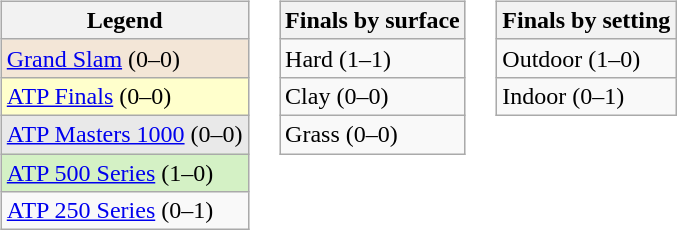<table>
<tr valign="top">
<td><br><table class="wikitable">
<tr>
<th>Legend</th>
</tr>
<tr style="background:#f3e6d7;">
<td><a href='#'>Grand Slam</a> (0–0)</td>
</tr>
<tr style="background:#ffc;">
<td><a href='#'>ATP Finals</a> (0–0)</td>
</tr>
<tr style="background:#e9e9e9;">
<td><a href='#'>ATP Masters 1000</a> (0–0)</td>
</tr>
<tr style="background:#d4f1c5;">
<td><a href='#'>ATP 500 Series</a> (1–0)</td>
</tr>
<tr>
<td><a href='#'>ATP 250 Series</a> (0–1)</td>
</tr>
</table>
</td>
<td><br><table class="wikitable">
<tr>
<th>Finals by surface</th>
</tr>
<tr>
<td>Hard (1–1)</td>
</tr>
<tr>
<td>Clay (0–0)</td>
</tr>
<tr>
<td>Grass (0–0)</td>
</tr>
</table>
</td>
<td><br><table class="wikitable">
<tr>
<th>Finals by setting</th>
</tr>
<tr>
<td>Outdoor (1–0)</td>
</tr>
<tr>
<td>Indoor (0–1)</td>
</tr>
</table>
</td>
</tr>
</table>
